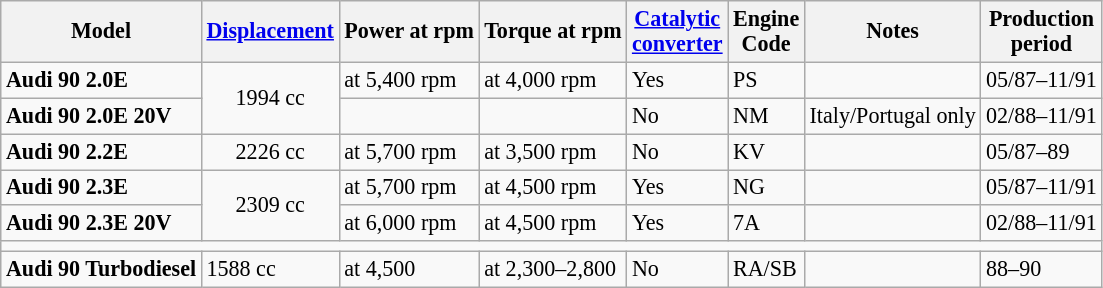<table class="wikitable" style="font-size:92%;">
<tr>
<th>Model</th>
<th><a href='#'>Displacement</a></th>
<th>Power at rpm</th>
<th>Torque at rpm</th>
<th><a href='#'>Catalytic<br>converter</a></th>
<th>Engine<br>Code</th>
<th>Notes</th>
<th>Production<br>period</th>
</tr>
<tr>
<td><strong>Audi 90 2.0E</strong></td>
<td style="text-align:center;" rowspan="2">1994 cc</td>
<td> at 5,400 rpm</td>
<td> at 4,000 rpm</td>
<td>Yes</td>
<td>PS</td>
<td></td>
<td>05/87–11/91</td>
</tr>
<tr>
<td><strong>Audi 90 2.0E 20V</strong></td>
<td></td>
<td></td>
<td>No</td>
<td>NM</td>
<td>Italy/Portugal only</td>
<td>02/88–11/91</td>
</tr>
<tr>
<td><strong>Audi 90 2.2E</strong></td>
<td style="text-align:center;">2226 cc</td>
<td> at 5,700 rpm</td>
<td> at 3,500 rpm</td>
<td>No</td>
<td>KV</td>
<td></td>
<td>05/87–89</td>
</tr>
<tr>
<td><strong>Audi 90 2.3E</strong></td>
<td style="text-align:center;" rowspan="2">2309 cc</td>
<td> at 5,700 rpm</td>
<td> at 4,500 rpm</td>
<td>Yes</td>
<td>NG</td>
<td></td>
<td>05/87–11/91</td>
</tr>
<tr>
<td><strong>Audi 90 2.3E 20V</strong></td>
<td> at 6,000 rpm</td>
<td> at 4,500 rpm</td>
<td>Yes</td>
<td>7A</td>
<td></td>
<td>02/88–11/91</td>
</tr>
<tr>
<td colspan="8"></td>
</tr>
<tr>
<td><strong>Audi 90 Turbodiesel</strong></td>
<td>1588 cc</td>
<td> at 4,500</td>
<td> at 2,300–2,800</td>
<td>No</td>
<td>RA/SB</td>
<td></td>
<td>88–90</td>
</tr>
</table>
